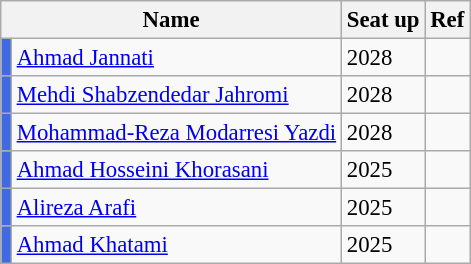<table class="wikitable" style="font-size:95%">
<tr>
<th colspan="2">Name</th>
<th>Seat up</th>
<th>Ref</th>
</tr>
<tr>
<td style="background:#4169E1"></td>
<td><a href='#'>Ahmad Jannati</a> </td>
<td>2028</td>
<td></td>
</tr>
<tr>
<td style="background:#4169E1"></td>
<td><a href='#'>Mehdi Shabzendedar Jahromi</a></td>
<td>2028</td>
<td></td>
</tr>
<tr>
<td style="background:#4169E1"></td>
<td><a href='#'>Mohammad-Reza Modarresi Yazdi</a></td>
<td>2028</td>
<td></td>
</tr>
<tr>
<td style="background:#4169E1"></td>
<td><a href='#'>Ahmad Hosseini Khorasani</a></td>
<td>2025</td>
<td></td>
</tr>
<tr>
<td style="background:#4169E1"></td>
<td><a href='#'>Alireza Arafi</a></td>
<td>2025</td>
<td></td>
</tr>
<tr>
<td style="background:#4169E1"></td>
<td><a href='#'>Ahmad Khatami</a></td>
<td>2025</td>
<td></td>
</tr>
</table>
